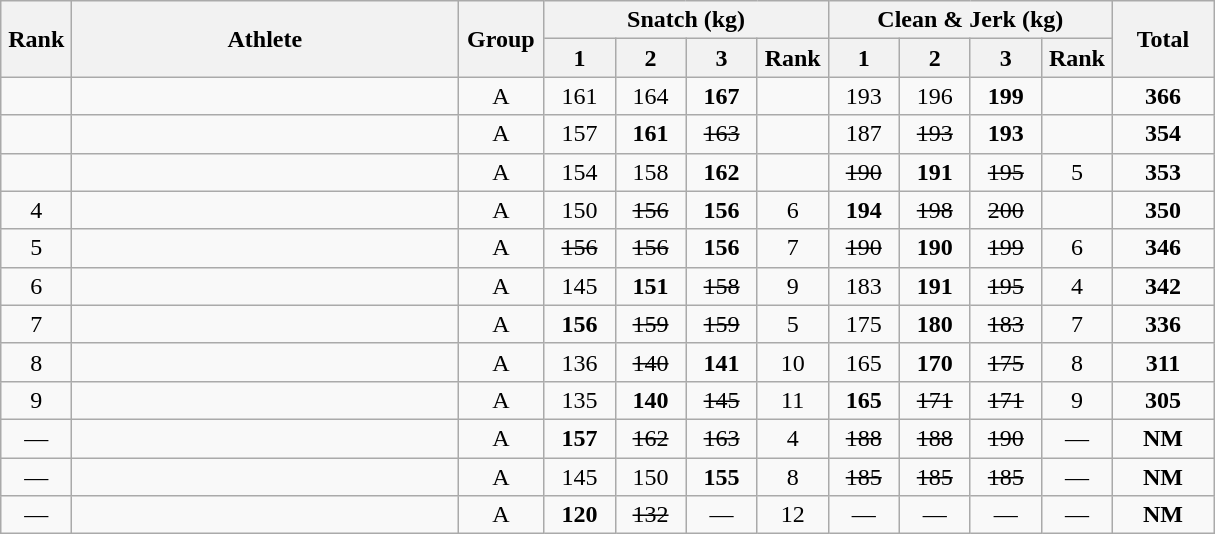<table class = "wikitable" style="text-align:center;">
<tr>
<th rowspan=2 width=40>Rank</th>
<th rowspan=2 width=250>Athlete</th>
<th rowspan=2 width=50>Group</th>
<th colspan=4>Snatch (kg)</th>
<th colspan=4>Clean & Jerk (kg)</th>
<th rowspan=2 width=60>Total</th>
</tr>
<tr>
<th width=40>1</th>
<th width=40>2</th>
<th width=40>3</th>
<th width=40>Rank</th>
<th width=40>1</th>
<th width=40>2</th>
<th width=40>3</th>
<th width=40>Rank</th>
</tr>
<tr>
<td></td>
<td align=left></td>
<td>A</td>
<td>161</td>
<td>164</td>
<td><strong>167</strong></td>
<td></td>
<td>193</td>
<td>196</td>
<td><strong>199</strong></td>
<td></td>
<td><strong>366</strong></td>
</tr>
<tr>
<td></td>
<td align=left></td>
<td>A</td>
<td>157</td>
<td><strong>161</strong></td>
<td><s>163</s></td>
<td></td>
<td>187</td>
<td><s>193</s></td>
<td><strong>193</strong></td>
<td></td>
<td><strong>354</strong></td>
</tr>
<tr>
<td></td>
<td align=left></td>
<td>A</td>
<td>154</td>
<td>158</td>
<td><strong>162</strong></td>
<td></td>
<td><s>190</s></td>
<td><strong>191</strong></td>
<td><s>195</s></td>
<td>5</td>
<td><strong>353</strong></td>
</tr>
<tr>
<td>4</td>
<td align=left></td>
<td>A</td>
<td>150</td>
<td><s>156</s></td>
<td><strong>156</strong></td>
<td>6</td>
<td><strong>194</strong></td>
<td><s>198</s></td>
<td><s>200</s></td>
<td></td>
<td><strong>350</strong></td>
</tr>
<tr>
<td>5</td>
<td align=left></td>
<td>A</td>
<td><s>156</s></td>
<td><s>156</s></td>
<td><strong>156</strong></td>
<td>7</td>
<td><s>190</s></td>
<td><strong>190</strong></td>
<td><s>199</s></td>
<td>6</td>
<td><strong>346</strong></td>
</tr>
<tr>
<td>6</td>
<td align=left></td>
<td>A</td>
<td>145</td>
<td><strong>151</strong></td>
<td><s>158</s></td>
<td>9</td>
<td>183</td>
<td><strong>191</strong></td>
<td><s>195</s></td>
<td>4</td>
<td><strong>342</strong></td>
</tr>
<tr>
<td>7</td>
<td align=left></td>
<td>A</td>
<td><strong>156</strong></td>
<td><s>159</s></td>
<td><s>159</s></td>
<td>5</td>
<td>175</td>
<td><strong>180</strong></td>
<td><s>183</s></td>
<td>7</td>
<td><strong>336</strong></td>
</tr>
<tr>
<td>8</td>
<td align=left></td>
<td>A</td>
<td>136</td>
<td><s>140</s></td>
<td><strong>141</strong></td>
<td>10</td>
<td>165</td>
<td><strong>170</strong></td>
<td><s>175</s></td>
<td>8</td>
<td><strong>311</strong></td>
</tr>
<tr>
<td>9</td>
<td align=left></td>
<td>A</td>
<td>135</td>
<td><strong>140</strong></td>
<td><s>145</s></td>
<td>11</td>
<td><strong>165</strong></td>
<td><s>171</s></td>
<td><s>171</s></td>
<td>9</td>
<td><strong>305</strong></td>
</tr>
<tr>
<td>—</td>
<td align=left></td>
<td>A</td>
<td><strong>157</strong></td>
<td><s>162</s></td>
<td><s>163</s></td>
<td>4</td>
<td><s>188</s></td>
<td><s>188</s></td>
<td><s>190</s></td>
<td>—</td>
<td><strong>NM</strong></td>
</tr>
<tr>
<td>—</td>
<td align=left></td>
<td>A</td>
<td>145</td>
<td>150</td>
<td><strong>155</strong></td>
<td>8</td>
<td><s>185</s></td>
<td><s>185</s></td>
<td><s>185</s></td>
<td>—</td>
<td><strong>NM</strong></td>
</tr>
<tr>
<td>—</td>
<td align=left></td>
<td>A</td>
<td><strong>120</strong></td>
<td><s>132</s></td>
<td>—</td>
<td>12</td>
<td>—</td>
<td>—</td>
<td>—</td>
<td>—</td>
<td><strong>NM</strong></td>
</tr>
</table>
